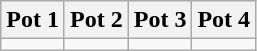<table class="wikitable">
<tr>
<th>Pot 1</th>
<th>Pot 2</th>
<th>Pot 3</th>
<th>Pot 4</th>
</tr>
<tr>
<td valign=top></td>
<td valign=top></td>
<td valign=top></td>
<td valign=top></td>
</tr>
</table>
